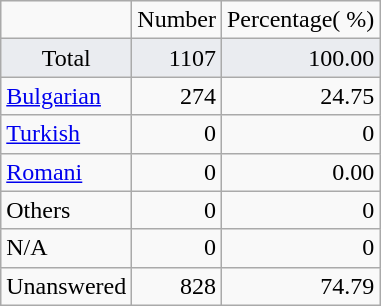<table class="wikitable sortable" style="text-align:right;">
<tr>
<td></td>
<td>Number</td>
<td>Percentage( %)</td>
</tr>
<tr valign="top" bgcolor="#eaecf0">
<td align="center">Total</td>
<td>1107</td>
<td>100.00</td>
</tr>
<tr>
<td align="left"><a href='#'>Bulgarian</a></td>
<td>274</td>
<td>24.75</td>
</tr>
<tr>
<td align="left"><a href='#'>Turkish</a></td>
<td>0</td>
<td>0</td>
</tr>
<tr>
<td align="left"><a href='#'>Romani</a></td>
<td>0</td>
<td>0.00</td>
</tr>
<tr>
<td align="left">Others</td>
<td>0</td>
<td>0</td>
</tr>
<tr>
<td align="left">N/A</td>
<td>0</td>
<td>0</td>
</tr>
<tr>
<td align="left">Unanswered</td>
<td>828</td>
<td>74.79</td>
</tr>
</table>
